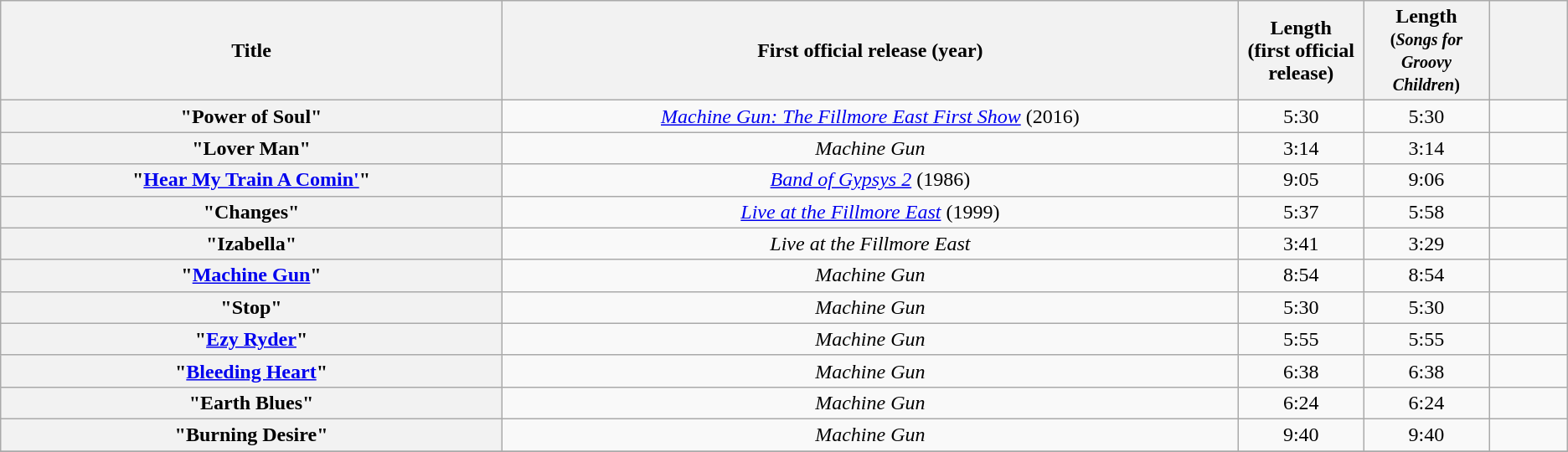<table class="wikitable sortable plainrowheaders" style="text-align:center;">
<tr>
<th scope="col" width=32%>Title</th>
<th scope="col" width=47%>First official release (year)</th>
<th scope="col" width=8%>Length<br>(first official release)</th>
<th scope="col" width=8%>Length<br><small>(<em>Songs for Groovy Children</em>)</small></th>
<th scope="col"  width=5% class="unsortable"></th>
</tr>
<tr>
<th scope="row">"Power of Soul"</th>
<td><em><a href='#'>Machine Gun: The Fillmore East First Show</a></em> (2016)</td>
<td>5:30</td>
<td>5:30</td>
<td></td>
</tr>
<tr>
<th scope="row">"Lover Man"</th>
<td><em>Machine Gun</em></td>
<td>3:14</td>
<td>3:14</td>
<td></td>
</tr>
<tr>
<th scope="row">"<a href='#'>Hear My Train A Comin'</a>"</th>
<td><em><a href='#'>Band of Gypsys 2</a></em> (1986)</td>
<td>9:05</td>
<td>9:06</td>
<td></td>
</tr>
<tr>
<th scope="row">"Changes"</th>
<td><em><a href='#'>Live at the Fillmore East</a></em> (1999)</td>
<td>5:37</td>
<td>5:58</td>
<td></td>
</tr>
<tr>
<th scope="row">"Izabella"</th>
<td><em>Live at the Fillmore East</em></td>
<td>3:41</td>
<td>3:29</td>
<td></td>
</tr>
<tr>
<th scope="row">"<a href='#'>Machine Gun</a>"</th>
<td><em>Machine Gun</em></td>
<td>8:54</td>
<td>8:54</td>
<td></td>
</tr>
<tr>
<th scope="row">"Stop"</th>
<td><em>Machine Gun</em></td>
<td>5:30</td>
<td>5:30</td>
<td></td>
</tr>
<tr>
<th scope="row">"<a href='#'>Ezy Ryder</a>"</th>
<td><em>Machine Gun</em></td>
<td>5:55</td>
<td>5:55</td>
<td></td>
</tr>
<tr>
<th scope="row">"<a href='#'>Bleeding Heart</a>"</th>
<td><em>Machine Gun</em></td>
<td>6:38</td>
<td>6:38</td>
<td></td>
</tr>
<tr>
<th scope="row">"Earth Blues"</th>
<td><em>Machine Gun</em></td>
<td>6:24</td>
<td>6:24</td>
<td></td>
</tr>
<tr>
<th scope="row">"Burning Desire"</th>
<td><em>Machine Gun</em></td>
<td>9:40</td>
<td>9:40</td>
<td></td>
</tr>
<tr>
</tr>
</table>
